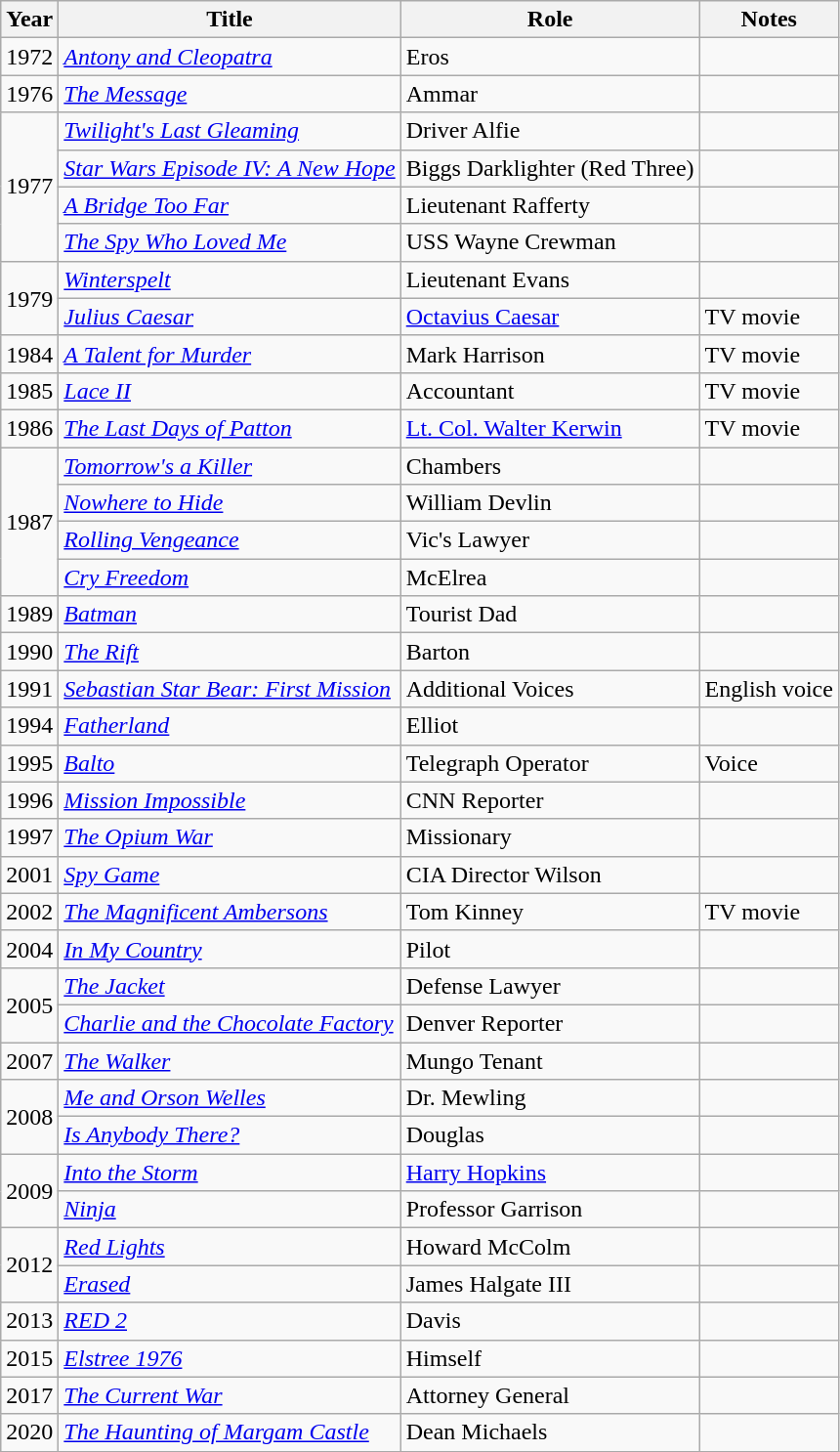<table class="wikitable sortable">
<tr>
<th>Year</th>
<th>Title</th>
<th>Role</th>
<th class="unsortable">Notes</th>
</tr>
<tr>
<td>1972</td>
<td><em><a href='#'>Antony and Cleopatra</a></em></td>
<td>Eros</td>
<td></td>
</tr>
<tr>
<td>1976</td>
<td data-sort-value="Message, The"><em><a href='#'>The Message</a></em></td>
<td>Ammar</td>
<td></td>
</tr>
<tr>
<td rowspan="4">1977</td>
<td><em><a href='#'>Twilight's Last Gleaming</a></em></td>
<td>Driver Alfie</td>
<td></td>
</tr>
<tr>
<td><em><a href='#'>Star Wars Episode IV: A New Hope</a></em></td>
<td>Biggs Darklighter (Red Three)</td>
<td></td>
</tr>
<tr>
<td data-sort-value="Bridge Too Far, A"><em><a href='#'>A Bridge Too Far</a></em></td>
<td>Lieutenant Rafferty</td>
<td></td>
</tr>
<tr>
<td data-sort-value="Spy Who Loved Me, The"><em><a href='#'>The Spy Who Loved Me</a></em></td>
<td>USS Wayne Crewman</td>
<td></td>
</tr>
<tr>
<td rowspan=2>1979</td>
<td><em><a href='#'>Winterspelt</a></em></td>
<td>Lieutenant Evans</td>
<td></td>
</tr>
<tr>
<td><em><a href='#'>Julius Caesar</a></em></td>
<td><a href='#'>Octavius Caesar</a></td>
<td>TV movie</td>
</tr>
<tr>
<td>1984</td>
<td data-sort-value="Talent for Murder, A"><em><a href='#'>A Talent for Murder</a></em></td>
<td>Mark Harrison</td>
<td>TV movie</td>
</tr>
<tr>
<td>1985</td>
<td><em><a href='#'>Lace II</a></em></td>
<td>Accountant</td>
<td>TV movie</td>
</tr>
<tr>
<td>1986</td>
<td data-sort-value="Last Days of Patton, The"><em><a href='#'>The Last Days of Patton</a></em></td>
<td><a href='#'>Lt. Col. Walter Kerwin</a></td>
<td>TV movie</td>
</tr>
<tr>
<td rowspan="4">1987</td>
<td><em><a href='#'>Tomorrow's a Killer</a></em></td>
<td>Chambers</td>
<td></td>
</tr>
<tr>
<td><em><a href='#'>Nowhere to Hide</a></em></td>
<td>William Devlin</td>
<td></td>
</tr>
<tr>
<td><em><a href='#'>Rolling Vengeance</a></em></td>
<td>Vic's Lawyer</td>
<td></td>
</tr>
<tr>
<td><em><a href='#'>Cry Freedom</a></em></td>
<td>McElrea</td>
<td></td>
</tr>
<tr>
<td>1989</td>
<td><em><a href='#'>Batman</a></em></td>
<td>Tourist Dad</td>
<td></td>
</tr>
<tr>
<td>1990</td>
<td data-sort-value="Rift, The"><em><a href='#'>The Rift</a></em></td>
<td>Barton</td>
<td></td>
</tr>
<tr>
<td>1991</td>
<td><em><a href='#'>Sebastian Star Bear: First Mission</a></em></td>
<td>Additional Voices</td>
<td>English voice</td>
</tr>
<tr>
<td>1994</td>
<td><em><a href='#'>Fatherland</a></em></td>
<td>Elliot</td>
<td></td>
</tr>
<tr>
<td>1995</td>
<td><em><a href='#'>Balto</a></em></td>
<td>Telegraph Operator</td>
<td>Voice</td>
</tr>
<tr>
<td>1996</td>
<td><em><a href='#'>Mission Impossible</a></em></td>
<td>CNN Reporter</td>
<td></td>
</tr>
<tr>
<td>1997</td>
<td data-sort-value="Opium War, The"><em><a href='#'>The Opium War</a></em></td>
<td>Missionary</td>
<td></td>
</tr>
<tr>
<td>2001</td>
<td><em><a href='#'>Spy Game</a></em></td>
<td>CIA Director Wilson</td>
<td></td>
</tr>
<tr>
<td>2002</td>
<td data-sort-value="Magnificent Ambersons, The"><em><a href='#'>The Magnificent Ambersons</a></em></td>
<td>Tom Kinney</td>
<td>TV movie</td>
</tr>
<tr>
<td>2004</td>
<td><em><a href='#'>In My Country</a></em></td>
<td>Pilot</td>
<td></td>
</tr>
<tr>
<td rowspan="2">2005</td>
<td data-sort-value="Jacket, The"><em><a href='#'>The Jacket</a></em></td>
<td>Defense Lawyer</td>
<td></td>
</tr>
<tr>
<td><em><a href='#'>Charlie and the Chocolate Factory</a></em></td>
<td>Denver Reporter</td>
<td></td>
</tr>
<tr>
<td>2007</td>
<td data-sort-value="Walker, The"><em><a href='#'>The Walker</a></em></td>
<td>Mungo Tenant</td>
<td></td>
</tr>
<tr>
<td rowspan=2>2008</td>
<td><em><a href='#'>Me and Orson Welles</a></em></td>
<td>Dr. Mewling</td>
<td></td>
</tr>
<tr>
<td><em><a href='#'>Is Anybody There?</a></em></td>
<td>Douglas</td>
<td></td>
</tr>
<tr>
<td rowspan=2>2009</td>
<td><em><a href='#'>Into the Storm</a></em></td>
<td><a href='#'>Harry Hopkins</a></td>
<td></td>
</tr>
<tr>
<td><em><a href='#'>Ninja</a></em></td>
<td>Professor Garrison</td>
<td></td>
</tr>
<tr>
<td rowspan=2>2012</td>
<td><em><a href='#'>Red Lights</a></em></td>
<td>Howard McColm</td>
<td></td>
</tr>
<tr>
<td><em><a href='#'>Erased</a></em></td>
<td>James Halgate III</td>
<td></td>
</tr>
<tr>
<td>2013</td>
<td><em><a href='#'>RED 2</a></em></td>
<td>Davis</td>
<td></td>
</tr>
<tr>
<td>2015</td>
<td><em><a href='#'>Elstree 1976</a></em></td>
<td>Himself</td>
<td></td>
</tr>
<tr>
<td>2017</td>
<td data-sort-value="Current War, The"><em><a href='#'>The Current War</a></em></td>
<td>Attorney General</td>
<td></td>
</tr>
<tr>
<td>2020</td>
<td data-sort-value="Haunting of Margam Castle, The"><em><a href='#'>The Haunting of Margam Castle</a></em></td>
<td>Dean Michaels</td>
<td></td>
</tr>
<tr>
</tr>
</table>
